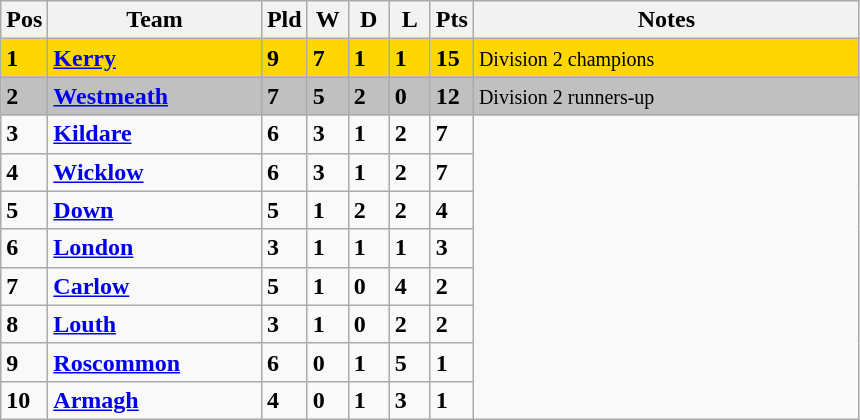<table class="wikitable" style="text-align: centre;">
<tr>
<th width=20>Pos</th>
<th width=135>Team</th>
<th width=20>Pld</th>
<th width=20>W</th>
<th width=20>D</th>
<th width=20>L</th>
<th width=20>Pts</th>
<th width=250>Notes</th>
</tr>
<tr style="background:gold;">
<td><strong>1</strong></td>
<td align=left><strong> <a href='#'>Kerry</a> </strong></td>
<td><strong>9</strong></td>
<td><strong>7</strong></td>
<td><strong>1</strong></td>
<td><strong>1</strong></td>
<td><strong>15</strong></td>
<td><small>Division 2 champions</small></td>
</tr>
<tr style="background:silver;">
<td><strong>2</strong></td>
<td align=left><strong> <a href='#'>Westmeath</a> </strong></td>
<td><strong>7</strong></td>
<td><strong>5</strong></td>
<td><strong>2</strong></td>
<td><strong>0</strong></td>
<td><strong>12</strong></td>
<td><small>Division 2 runners-up</small></td>
</tr>
<tr>
<td><strong>3</strong></td>
<td align=left><strong> <a href='#'>Kildare</a> </strong></td>
<td><strong>6</strong></td>
<td><strong>3</strong></td>
<td><strong>1</strong></td>
<td><strong>2</strong></td>
<td><strong>7</strong></td>
</tr>
<tr>
<td><strong>4</strong></td>
<td align=left><strong> <a href='#'>Wicklow</a> </strong></td>
<td><strong>6</strong></td>
<td><strong>3</strong></td>
<td><strong>1</strong></td>
<td><strong>2</strong></td>
<td><strong>7</strong></td>
</tr>
<tr>
<td><strong>5</strong></td>
<td align=left><strong> <a href='#'>Down</a> </strong></td>
<td><strong>5</strong></td>
<td><strong>1</strong></td>
<td><strong>2</strong></td>
<td><strong>2</strong></td>
<td><strong>4</strong></td>
</tr>
<tr>
<td><strong>6</strong></td>
<td align=left><strong> <a href='#'>London</a> </strong></td>
<td><strong>3</strong></td>
<td><strong>1</strong></td>
<td><strong>1</strong></td>
<td><strong>1</strong></td>
<td><strong>3</strong></td>
</tr>
<tr>
<td><strong>7</strong></td>
<td align=left><strong> <a href='#'>Carlow</a> </strong></td>
<td><strong>5</strong></td>
<td><strong>1</strong></td>
<td><strong>0</strong></td>
<td><strong>4</strong></td>
<td><strong>2</strong></td>
</tr>
<tr>
<td><strong>8</strong></td>
<td align=left><strong> <a href='#'>Louth</a> </strong></td>
<td><strong>3</strong></td>
<td><strong>1</strong></td>
<td><strong>0</strong></td>
<td><strong>2</strong></td>
<td><strong>2</strong></td>
</tr>
<tr>
<td><strong>9</strong></td>
<td align=left><strong> <a href='#'>Roscommon</a> </strong></td>
<td><strong>6</strong></td>
<td><strong>0</strong></td>
<td><strong>1</strong></td>
<td><strong>5</strong></td>
<td><strong>1</strong></td>
</tr>
<tr>
<td><strong>10</strong></td>
<td align=left><strong> <a href='#'>Armagh</a> </strong></td>
<td><strong>4</strong></td>
<td><strong>0</strong></td>
<td><strong>1</strong></td>
<td><strong>3</strong></td>
<td><strong>1</strong></td>
</tr>
</table>
